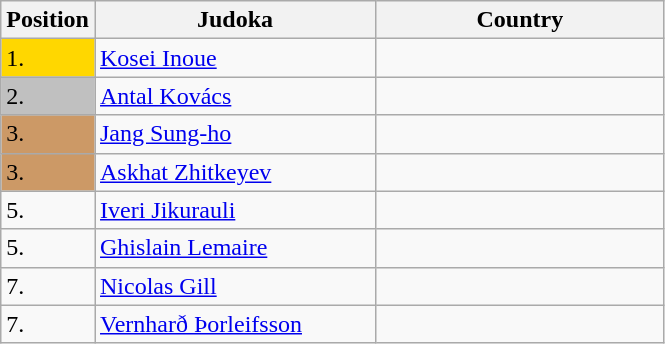<table class=wikitable>
<tr>
<th width=10>Position</th>
<th width=180>Judoka</th>
<th width=185>Country</th>
</tr>
<tr>
<td bgcolor=gold>1.</td>
<td><a href='#'>Kosei Inoue</a></td>
<td></td>
</tr>
<tr>
<td bgcolor=silver>2.</td>
<td><a href='#'>Antal Kovács</a></td>
<td></td>
</tr>
<tr>
<td bgcolor=CC9966>3.</td>
<td><a href='#'>Jang Sung-ho</a></td>
<td></td>
</tr>
<tr>
<td bgcolor=CC9966>3.</td>
<td><a href='#'>Askhat Zhitkeyev</a></td>
<td></td>
</tr>
<tr>
<td>5.</td>
<td><a href='#'>Iveri Jikurauli</a></td>
<td></td>
</tr>
<tr>
<td>5.</td>
<td><a href='#'>Ghislain Lemaire</a></td>
<td></td>
</tr>
<tr>
<td>7.</td>
<td><a href='#'>Nicolas Gill</a></td>
<td></td>
</tr>
<tr>
<td>7.</td>
<td><a href='#'>Vernharð Þorleifsson</a></td>
<td></td>
</tr>
</table>
